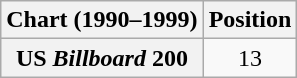<table class="wikitable plainrowheaders" style="text-align:center">
<tr>
<th>Chart (1990–1999)</th>
<th>Position</th>
</tr>
<tr>
<th scope="row">US <em>Billboard</em> 200</th>
<td>13</td>
</tr>
</table>
